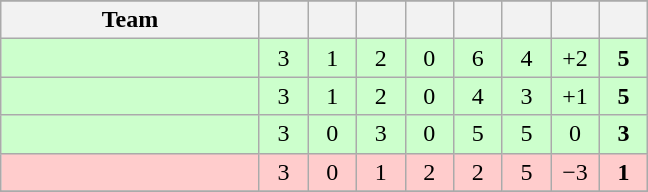<table class=wikitable style="text-align:center">
<tr>
</tr>
<tr>
<th width="165">Team</th>
<th width="25"></th>
<th width="25"></th>
<th width="25"></th>
<th width="25"></th>
<th width="25"></th>
<th width="25"></th>
<th width="25"></th>
<th width="25"></th>
</tr>
<tr bgcolor=CCFFCC>
<td align=left></td>
<td>3</td>
<td>1</td>
<td>2</td>
<td>0</td>
<td>6</td>
<td>4</td>
<td>+2</td>
<td><strong>5</strong></td>
</tr>
<tr bgcolor=CCFFCC>
<td align=left></td>
<td>3</td>
<td>1</td>
<td>2</td>
<td>0</td>
<td>4</td>
<td>3</td>
<td>+1</td>
<td><strong>5</strong></td>
</tr>
<tr bgcolor=CCFFCC>
<td align=left></td>
<td>3</td>
<td>0</td>
<td>3</td>
<td>0</td>
<td>5</td>
<td>5</td>
<td>0</td>
<td><strong>3</strong></td>
</tr>
<tr bgcolor=FFCCCC>
<td align=left></td>
<td>3</td>
<td>0</td>
<td>1</td>
<td>2</td>
<td>2</td>
<td>5</td>
<td>−3</td>
<td><strong>1</strong></td>
</tr>
<tr>
</tr>
</table>
